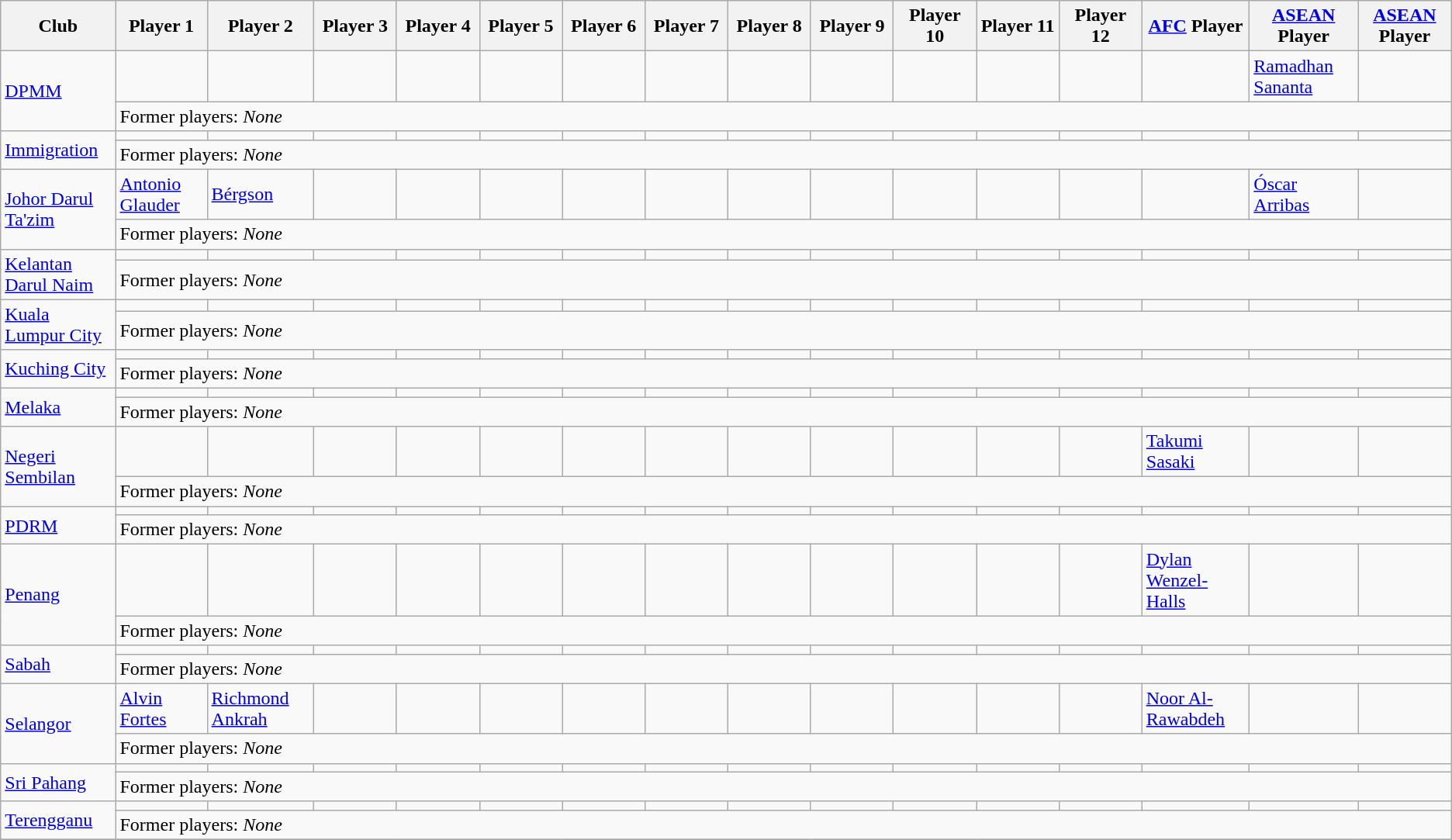<table class="wikitable">
<tr>
<th width="200">Club</th>
<th width="250">Player 1</th>
<th width="250">Player 2</th>
<th width="250">Player 3</th>
<th width="250">Player 4</th>
<th width="250">Player 5</th>
<th width="250">Player 6</th>
<th width="250">Player 7</th>
<th width="250">Player 8</th>
<th width="250">Player 9</th>
<th width="250">Player 10</th>
<th width="250">Player 11</th>
<th width="250">Player 12</th>
<th width="250"><a href='#'>AFC</a> Player</th>
<th width="250"><a href='#'>ASEAN</a> Player</th>
<th width="250"><a href='#'>ASEAN</a> Player</th>
</tr>
<tr>
<td rowspan=2><a href='#'>DPMM</a></td>
<td></td>
<td></td>
<td></td>
<td></td>
<td></td>
<td></td>
<td></td>
<td></td>
<td></td>
<td></td>
<td></td>
<td></td>
<td></td>
<td> <a href='#'>Ramadhan Sananta</a></td>
<td></td>
</tr>
<tr>
<td colspan=15>Former players: <em>None</em></td>
</tr>
<tr>
<td rowspan=2><a href='#'>Immigration</a></td>
<td></td>
<td></td>
<td></td>
<td></td>
<td></td>
<td></td>
<td></td>
<td></td>
<td></td>
<td></td>
<td></td>
<td></td>
<td></td>
<td></td>
<td></td>
</tr>
<tr>
<td colspan=15>Former players: <em>None</em></td>
</tr>
<tr>
<td rowspan=2><a href='#'>Johor Darul Ta'zim</a></td>
<td> <a href='#'>Antonio Glauder</a></td>
<td> <a href='#'>Bérgson</a></td>
<td></td>
<td></td>
<td></td>
<td></td>
<td></td>
<td></td>
<td></td>
<td></td>
<td></td>
<td></td>
<td></td>
<td> <a href='#'>Óscar Arribas</a></td>
<td></td>
</tr>
<tr>
<td colspan=15>Former players: <em>None</em></td>
</tr>
<tr>
<td rowspan=2><a href='#'>Kelantan Darul Naim</a></td>
<td></td>
<td></td>
<td></td>
<td></td>
<td></td>
<td></td>
<td></td>
<td></td>
<td></td>
<td></td>
<td></td>
<td></td>
<td></td>
<td></td>
<td></td>
</tr>
<tr>
<td colspan=15>Former players: <em>None</em></td>
</tr>
<tr>
<td rowspan=2><a href='#'>Kuala Lumpur City</a></td>
<td></td>
<td></td>
<td></td>
<td></td>
<td></td>
<td></td>
<td></td>
<td></td>
<td></td>
<td></td>
<td></td>
<td></td>
<td></td>
<td></td>
<td></td>
</tr>
<tr>
<td colspan=15>Former players: <em>None</em></td>
</tr>
<tr>
<td rowspan=2><a href='#'>Kuching City</a></td>
<td></td>
<td></td>
<td></td>
<td></td>
<td></td>
<td></td>
<td></td>
<td></td>
<td></td>
<td></td>
<td></td>
<td></td>
<td></td>
<td></td>
<td></td>
</tr>
<tr>
<td colspan=15>Former players: <em>None</em></td>
</tr>
<tr>
<td rowspan=2><a href='#'>Melaka</a></td>
<td></td>
<td></td>
<td></td>
<td></td>
<td></td>
<td></td>
<td></td>
<td></td>
<td></td>
<td></td>
<td></td>
<td></td>
<td></td>
<td></td>
<td></td>
</tr>
<tr>
<td colspan=15>Former players: <em>None</em></td>
</tr>
<tr>
<td rowspan=2><a href='#'>Negeri Sembilan</a></td>
<td></td>
<td></td>
<td></td>
<td></td>
<td></td>
<td></td>
<td></td>
<td></td>
<td></td>
<td></td>
<td></td>
<td></td>
<td> <a href='#'>Takumi Sasaki</a></td>
<td></td>
<td></td>
</tr>
<tr>
<td colspan=15>Former players: <em>None</em></td>
</tr>
<tr>
<td rowspan=2><a href='#'>PDRM</a></td>
<td></td>
<td></td>
<td></td>
<td></td>
<td></td>
<td></td>
<td></td>
<td></td>
<td></td>
<td></td>
<td></td>
<td></td>
<td></td>
<td></td>
<td></td>
</tr>
<tr>
<td colspan=15>Former players: <em>None</em></td>
</tr>
<tr>
<td rowspan=2><a href='#'>Penang</a></td>
<td></td>
<td></td>
<td></td>
<td></td>
<td></td>
<td></td>
<td></td>
<td></td>
<td></td>
<td></td>
<td></td>
<td></td>
<td> <a href='#'>Dylan Wenzel-Halls</a></td>
<td></td>
<td></td>
</tr>
<tr>
<td colspan=15>Former players: <em>None</em></td>
</tr>
<tr>
<td rowspan=2><a href='#'>Sabah</a></td>
<td></td>
<td></td>
<td></td>
<td></td>
<td></td>
<td></td>
<td></td>
<td></td>
<td></td>
<td></td>
<td></td>
<td></td>
<td></td>
<td></td>
<td></td>
</tr>
<tr>
<td colspan=15>Former players: <em>None</em></td>
</tr>
<tr>
<td rowspan=2><a href='#'>Selangor</a></td>
<td> <a href='#'>Alvin Fortes</a></td>
<td> <a href='#'>Richmond Ankrah</a></td>
<td></td>
<td></td>
<td></td>
<td></td>
<td></td>
<td></td>
<td></td>
<td></td>
<td></td>
<td></td>
<td> <a href='#'>Noor Al-Rawabdeh</a></td>
<td></td>
<td></td>
</tr>
<tr>
<td colspan=15>Former players: <em>None</em></td>
</tr>
<tr>
<td rowspan=2><a href='#'>Sri Pahang</a></td>
<td></td>
<td></td>
<td></td>
<td></td>
<td></td>
<td></td>
<td></td>
<td></td>
<td></td>
<td></td>
<td></td>
<td></td>
<td></td>
<td></td>
<td></td>
</tr>
<tr>
<td colspan=15>Former players: <em>None</em></td>
</tr>
<tr>
<td rowspan=2><a href='#'>Terengganu</a></td>
<td></td>
<td></td>
<td></td>
<td></td>
<td></td>
<td></td>
<td></td>
<td></td>
<td></td>
<td></td>
<td></td>
<td></td>
<td></td>
<td></td>
<td></td>
</tr>
<tr>
<td colspan=15>Former players: <em>None</em></td>
</tr>
<tr>
</tr>
</table>
